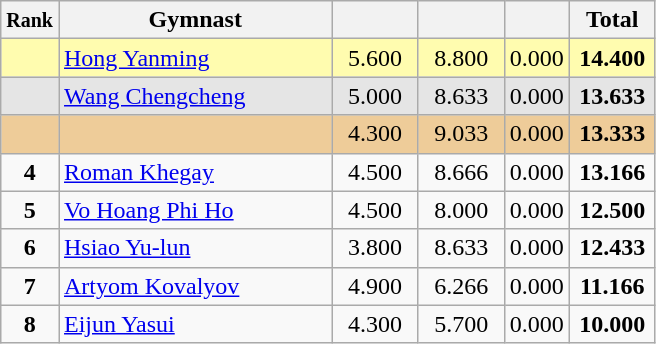<table style="text-align:center;" class="wikitable sortable">
<tr>
<th scope="col" style="width:15px;"><small>Rank</small></th>
<th scope="col" style="width:175px;">Gymnast</th>
<th scope="col" style="width:50px;"><small></small></th>
<th scope="col" style="width:50px;"><small></small></th>
<th scope="col" style="width:20px;"><small></small></th>
<th scope="col" style="width:50px;">Total</th>
</tr>
<tr style="background:#fffcaf;">
<td scope="row" style="text-align:center"><strong></strong></td>
<td style=text-align:left;"> <a href='#'>Hong Yanming</a></td>
<td>5.600</td>
<td>8.800</td>
<td>0.000</td>
<td><strong>14.400</strong></td>
</tr>
<tr style="background:#e5e5e5;">
<td scope="row" style="text-align:center"><strong></strong></td>
<td style=text-align:left;"> <a href='#'>Wang Chengcheng</a></td>
<td>5.000</td>
<td>8.633</td>
<td>0.000</td>
<td><strong>13.633</strong></td>
</tr>
<tr style="background:#ec9;">
<td scope="row" style="text-align:center"><strong></strong></td>
<td style=text-align:left;"></td>
<td>4.300</td>
<td>9.033</td>
<td>0.000</td>
<td><strong>13.333</strong></td>
</tr>
<tr>
<td scope="row" style="text-align:center"><strong>4</strong></td>
<td style=text-align:left;"> <a href='#'>Roman Khegay</a></td>
<td>4.500</td>
<td>8.666</td>
<td>0.000</td>
<td><strong>13.166</strong></td>
</tr>
<tr>
<td scope="row" style="text-align:center"><strong>5</strong></td>
<td style=text-align:left;"> <a href='#'>Vo Hoang Phi Ho</a></td>
<td>4.500</td>
<td>8.000</td>
<td>0.000</td>
<td><strong>12.500</strong></td>
</tr>
<tr>
<td scope="row" style="text-align:center"><strong>6</strong></td>
<td style=text-align:left;"> <a href='#'>Hsiao Yu-lun</a></td>
<td>3.800</td>
<td>8.633</td>
<td>0.000</td>
<td><strong>12.433</strong></td>
</tr>
<tr>
<td scope="row" style="text-align:center"><strong>7</strong></td>
<td style=text-align:left;"> <a href='#'>Artyom Kovalyov</a></td>
<td>4.900</td>
<td>6.266</td>
<td>0.000</td>
<td><strong>11.166</strong></td>
</tr>
<tr>
<td scope="row" style="text-align:center"><strong>8</strong></td>
<td style=text-align:left;"> <a href='#'>Eijun Yasui</a></td>
<td>4.300</td>
<td>5.700</td>
<td>0.000</td>
<td><strong>10.000</strong></td>
</tr>
</table>
